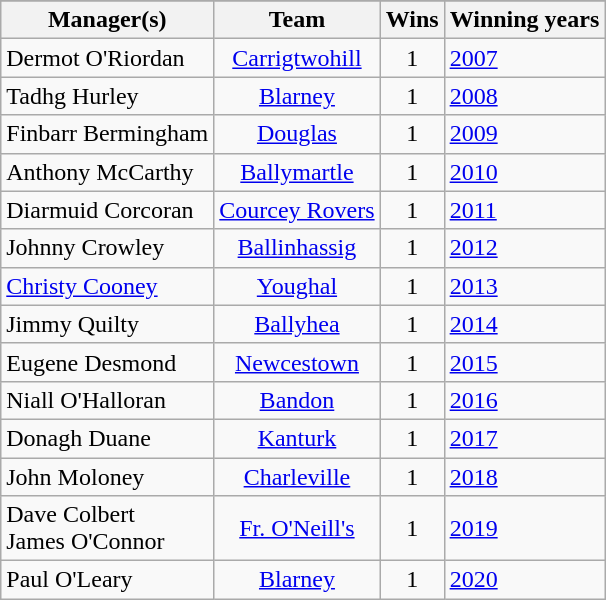<table class="wikitable">
<tr>
</tr>
<tr>
<th>Manager(s)</th>
<th>Team</th>
<th>Wins</th>
<th>Winning years</th>
</tr>
<tr>
<td>Dermot O'Riordan</td>
<td style="text-align:center"><a href='#'>Carrigtwohill</a></td>
<td style="text-align:center;">1</td>
<td><a href='#'>2007</a></td>
</tr>
<tr>
<td>Tadhg Hurley</td>
<td style="text-align:center"><a href='#'>Blarney</a></td>
<td style="text-align:center;">1</td>
<td><a href='#'>2008</a></td>
</tr>
<tr>
<td>Finbarr Bermingham</td>
<td style="text-align:center"><a href='#'>Douglas</a></td>
<td style="text-align:center;">1</td>
<td><a href='#'>2009</a></td>
</tr>
<tr>
<td>Anthony McCarthy</td>
<td style="text-align:center"><a href='#'>Ballymartle</a></td>
<td style="text-align:center;">1</td>
<td><a href='#'>2010</a></td>
</tr>
<tr>
<td>Diarmuid Corcoran</td>
<td style="text-align:center"><a href='#'>Courcey Rovers</a></td>
<td style="text-align:center;">1</td>
<td><a href='#'>2011</a></td>
</tr>
<tr>
<td>Johnny Crowley</td>
<td style="text-align:center"><a href='#'>Ballinhassig</a></td>
<td style="text-align:center;">1</td>
<td><a href='#'>2012</a></td>
</tr>
<tr>
<td><a href='#'>Christy Cooney</a></td>
<td style="text-align:center"><a href='#'>Youghal</a></td>
<td style="text-align:center;">1</td>
<td><a href='#'>2013</a></td>
</tr>
<tr>
<td>Jimmy Quilty</td>
<td style="text-align:center"><a href='#'>Ballyhea</a></td>
<td style="text-align:center;">1</td>
<td><a href='#'>2014</a></td>
</tr>
<tr>
<td>Eugene Desmond</td>
<td style="text-align:center"><a href='#'>Newcestown</a></td>
<td style="text-align:center;">1</td>
<td><a href='#'>2015</a></td>
</tr>
<tr>
<td>Niall O'Halloran</td>
<td style="text-align:center"><a href='#'>Bandon</a></td>
<td style="text-align:center;">1</td>
<td><a href='#'>2016</a></td>
</tr>
<tr>
<td>Donagh Duane</td>
<td style="text-align:center"><a href='#'>Kanturk</a></td>
<td style="text-align:center;">1</td>
<td><a href='#'>2017</a></td>
</tr>
<tr>
<td>John Moloney</td>
<td style="text-align:center"><a href='#'>Charleville</a></td>
<td style="text-align:center;">1</td>
<td><a href='#'>2018</a></td>
</tr>
<tr>
<td>Dave Colbert<br>James O'Connor</td>
<td style="text-align:center"><a href='#'>Fr. O'Neill's</a></td>
<td style="text-align:center;">1</td>
<td><a href='#'>2019</a></td>
</tr>
<tr>
<td>Paul O'Leary</td>
<td style="text-align:center"><a href='#'>Blarney</a></td>
<td style="text-align:center;">1</td>
<td><a href='#'>2020</a></td>
</tr>
</table>
